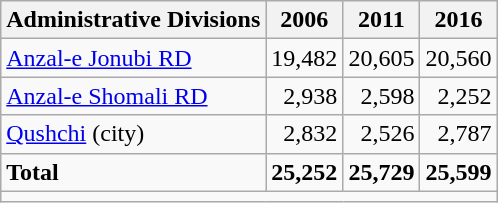<table class="wikitable">
<tr>
<th>Administrative Divisions</th>
<th>2006</th>
<th>2011</th>
<th>2016</th>
</tr>
<tr>
<td><a href='#'>Anzal-e Jonubi RD</a></td>
<td style="text-align: right;">19,482</td>
<td style="text-align: right;">20,605</td>
<td style="text-align: right;">20,560</td>
</tr>
<tr>
<td><a href='#'>Anzal-e Shomali RD</a></td>
<td style="text-align: right;">2,938</td>
<td style="text-align: right;">2,598</td>
<td style="text-align: right;">2,252</td>
</tr>
<tr>
<td><a href='#'>Qushchi</a> (city)</td>
<td style="text-align: right;">2,832</td>
<td style="text-align: right;">2,526</td>
<td style="text-align: right;">2,787</td>
</tr>
<tr>
<td><strong>Total</strong></td>
<td style="text-align: right;"><strong>25,252</strong></td>
<td style="text-align: right;"><strong>25,729</strong></td>
<td style="text-align: right;"><strong>25,599</strong></td>
</tr>
<tr>
<td colspan=4></td>
</tr>
</table>
